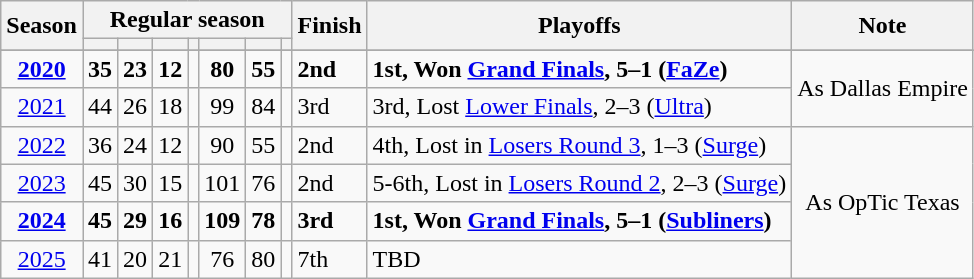<table class="wikitable" style="text-align:center;">
<tr>
<th rowspan="2">Season</th>
<th colspan="7">Regular season</th>
<th rowspan="2">Finish</th>
<th rowspan="2">Playoffs</th>
<th rowspan="2">Note</th>
</tr>
<tr>
<th></th>
<th></th>
<th></th>
<th></th>
<th></th>
<th></th>
<th></th>
</tr>
<tr>
</tr>
<tr>
<td><strong><a href='#'>2020</a></strong></td>
<td><strong>35</strong></td>
<td><strong>23</strong></td>
<td><strong>12</strong></td>
<td><strong></strong></td>
<td><strong>80</strong></td>
<td><strong>55</strong></td>
<td><strong></strong></td>
<td align=left><strong>2nd</strong></td>
<td align=left><strong>1st, Won <a href='#'>Grand Finals</a>, 5–1 (<a href='#'>FaZe</a>)</strong></td>
<td rowspan="2">As Dallas Empire</td>
</tr>
<tr>
<td><a href='#'>2021</a></td>
<td>44</td>
<td>26</td>
<td>18</td>
<td></td>
<td>99</td>
<td>84</td>
<td></td>
<td align=left>3rd</td>
<td align=left>3rd, Lost <a href='#'>Lower Finals</a>, 2–3 (<a href='#'>Ultra</a>)</td>
</tr>
<tr>
<td><a href='#'>2022</a></td>
<td>36</td>
<td>24</td>
<td>12</td>
<td></td>
<td>90</td>
<td>55</td>
<td></td>
<td align=left>2nd</td>
<td align=left>4th, Lost in <a href='#'>Losers Round 3</a>, 1–3 (<a href='#'>Surge</a>)</td>
<td rowspan="4">As OpTic Texas</td>
</tr>
<tr>
<td><a href='#'>2023</a></td>
<td>45</td>
<td>30</td>
<td>15</td>
<td></td>
<td>101</td>
<td>76</td>
<td></td>
<td align=left>2nd</td>
<td align=left>5-6th, Lost in <a href='#'>Losers Round 2</a>, 2–3 (<a href='#'>Surge</a>)</td>
</tr>
<tr>
<td><strong><a href='#'>2024</a></strong></td>
<td><strong>45</strong></td>
<td><strong>29</strong></td>
<td><strong>16</strong></td>
<td><strong></strong></td>
<td><strong>109</strong></td>
<td><strong>78</strong></td>
<td><strong></strong></td>
<td align=left><strong>3rd</strong></td>
<td align=left><strong>1st, Won <a href='#'>Grand Finals</a>, 5–1 (<a href='#'>Subliners</a>)</strong></td>
</tr>
<tr>
<td><a href='#'>2025</a></td>
<td>41</td>
<td>20</td>
<td>21</td>
<td></td>
<td>76</td>
<td>80</td>
<td></td>
<td align=left>7th</td>
<td align=left>TBD</td>
</tr>
</table>
